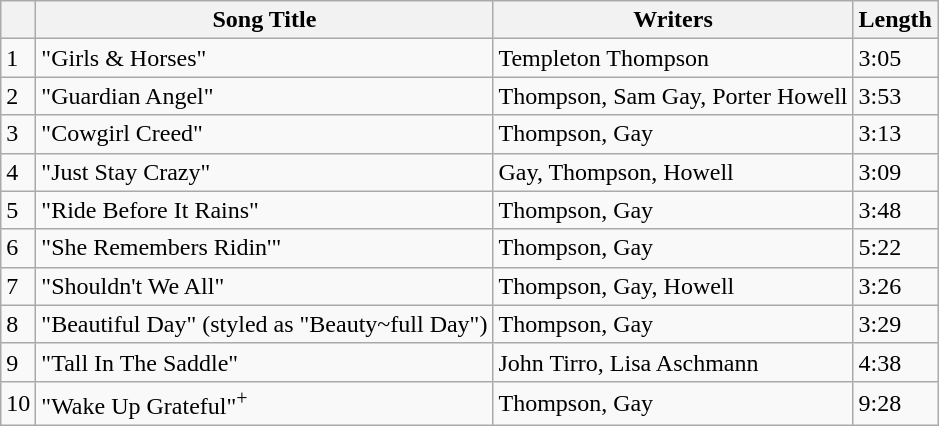<table class="wikitable">
<tr>
<th></th>
<th>Song Title</th>
<th>Writers</th>
<th>Length</th>
</tr>
<tr>
<td>1</td>
<td>"Girls & Horses"</td>
<td>Templeton Thompson</td>
<td>3:05</td>
</tr>
<tr>
<td>2</td>
<td>"Guardian Angel"</td>
<td>Thompson, Sam Gay, Porter Howell</td>
<td>3:53</td>
</tr>
<tr>
<td>3</td>
<td>"Cowgirl Creed"</td>
<td>Thompson, Gay</td>
<td>3:13</td>
</tr>
<tr>
<td>4</td>
<td>"Just Stay Crazy"</td>
<td>Gay, Thompson, Howell</td>
<td>3:09</td>
</tr>
<tr>
<td>5</td>
<td>"Ride Before It Rains"</td>
<td>Thompson, Gay</td>
<td>3:48</td>
</tr>
<tr>
<td>6</td>
<td>"She Remembers Ridin'"</td>
<td>Thompson, Gay</td>
<td>5:22</td>
</tr>
<tr>
<td>7</td>
<td>"Shouldn't We All"</td>
<td>Thompson, Gay, Howell</td>
<td>3:26</td>
</tr>
<tr>
<td>8</td>
<td>"Beautiful Day" (styled as "Beauty~full Day")</td>
<td>Thompson, Gay</td>
<td>3:29</td>
</tr>
<tr>
<td>9</td>
<td>"Tall In The Saddle"</td>
<td>John Tirro, Lisa Aschmann</td>
<td>4:38</td>
</tr>
<tr>
<td>10</td>
<td>"Wake Up Grateful"<sup>+</sup></td>
<td>Thompson, Gay</td>
<td>9:28</td>
</tr>
</table>
